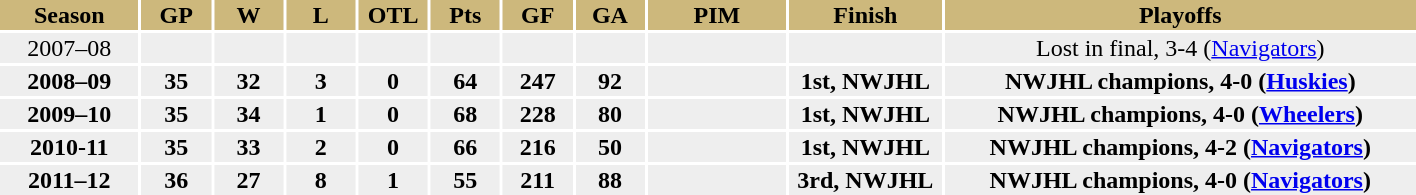<table style="width:75%">
<tr bgcolor="#CDB87C">
<th width="10%">Season</th>
<th width="5%">GP</th>
<th width="5%">W</th>
<th width="5%">L</th>
<th width="5%">OTL</th>
<th width="5%">Pts</th>
<th width="5%">GF</th>
<th width="5%">GA</th>
<th width="10%">PIM</th>
<th width="11%">Finish</th>
<th width="34%">Playoffs</th>
</tr>
<tr align="center" bgcolor="#eeeeee">
<td>2007–08</td>
<td></td>
<td></td>
<td></td>
<td></td>
<td></td>
<td></td>
<td></td>
<td></td>
<td></td>
<td>Lost in final, 3-4 (<a href='#'>Navigators</a>)</td>
</tr>
<tr align="center" bgcolor="#eeeeee" style="font-weight:bold">
<td>2008–09</td>
<td>35</td>
<td>32</td>
<td>3</td>
<td>0</td>
<td>64</td>
<td>247</td>
<td>92</td>
<td></td>
<td>1st, NWJHL</td>
<td>NWJHL champions, 4-0 (<a href='#'>Huskies</a>)</td>
</tr>
<tr align="center" bgcolor="#eeeeee" style="font-weight:bold">
<td>2009–10</td>
<td>35</td>
<td>34</td>
<td>1</td>
<td>0</td>
<td>68</td>
<td>228</td>
<td>80</td>
<td></td>
<td>1st, NWJHL</td>
<td>NWJHL champions, 4-0 (<a href='#'>Wheelers</a>)</td>
</tr>
<tr align="center" bgcolor="#eeeeee" style="font-weight:bold">
<td>2010-11</td>
<td>35</td>
<td>33</td>
<td>2</td>
<td>0</td>
<td>66</td>
<td>216</td>
<td>50</td>
<td></td>
<td>1st, NWJHL</td>
<td>NWJHL champions, 4-2 (<a href='#'>Navigators</a>)</td>
</tr>
<tr align="center" bgcolor="#eeeeee" style="font-weight:bold">
<td>2011–12</td>
<td>36</td>
<td>27</td>
<td>8</td>
<td>1</td>
<td>55</td>
<td>211</td>
<td>88</td>
<td></td>
<td>3rd, NWJHL</td>
<td>NWJHL champions, 4-0 (<a href='#'>Navigators</a>)</td>
</tr>
</table>
